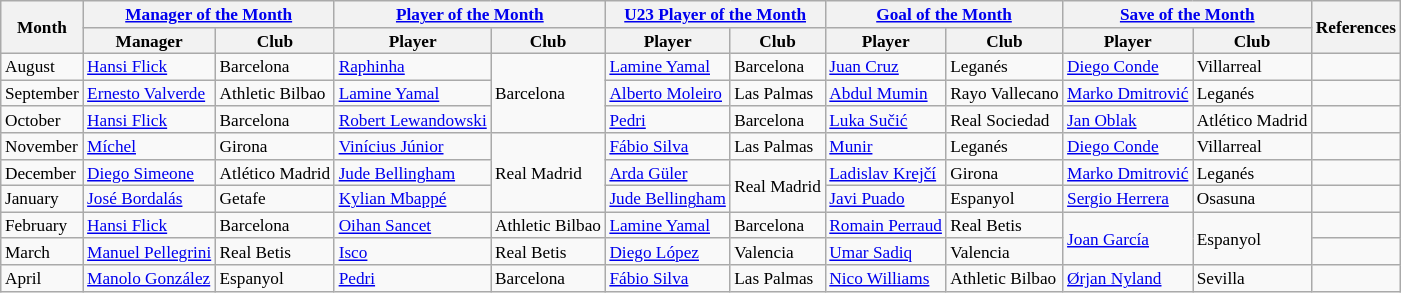<table class="wikitable" style="font-size:11.5px">
<tr>
<th rowspan="2">Month</th>
<th colspan="2"><a href='#'>Manager of the Month</a></th>
<th colspan="2"><a href='#'>Player of the Month</a></th>
<th colspan="2"><a href='#'>U23 Player of the Month</a></th>
<th colspan="2"><a href='#'>Goal of the Month</a></th>
<th colspan="2"><a href='#'>Save of the Month</a></th>
<th rowspan="2">References</th>
</tr>
<tr>
<th>Manager</th>
<th>Club</th>
<th>Player</th>
<th>Club</th>
<th>Player</th>
<th>Club</th>
<th>Player</th>
<th>Club</th>
<th>Player</th>
<th>Club</th>
</tr>
<tr>
<td>August</td>
<td> <a href='#'>Hansi Flick</a></td>
<td>Barcelona</td>
<td> <a href='#'>Raphinha</a></td>
<td rowspan="3">Barcelona</td>
<td> <a href='#'>Lamine Yamal</a></td>
<td>Barcelona</td>
<td> <a href='#'>Juan Cruz</a></td>
<td>Leganés</td>
<td> <a href='#'>Diego Conde</a></td>
<td>Villarreal</td>
<td align="center"></td>
</tr>
<tr>
<td>September</td>
<td> <a href='#'>Ernesto Valverde</a></td>
<td>Athletic Bilbao</td>
<td> <a href='#'>Lamine Yamal</a></td>
<td> <a href='#'>Alberto Moleiro</a></td>
<td>Las Palmas</td>
<td> <a href='#'>Abdul Mumin</a></td>
<td>Rayo Vallecano</td>
<td> <a href='#'>Marko Dmitrović</a></td>
<td>Leganés</td>
<td align="center"></td>
</tr>
<tr>
<td>October</td>
<td> <a href='#'>Hansi Flick</a></td>
<td>Barcelona</td>
<td> <a href='#'>Robert Lewandowski</a></td>
<td> <a href='#'>Pedri</a></td>
<td>Barcelona</td>
<td> <a href='#'>Luka Sučić</a></td>
<td>Real Sociedad</td>
<td> <a href='#'>Jan Oblak</a></td>
<td>Atlético Madrid</td>
<td align="center"></td>
</tr>
<tr>
<td>November</td>
<td> <a href='#'>Míchel</a></td>
<td>Girona</td>
<td> <a href='#'>Vinícius Júnior</a></td>
<td rowspan="3">Real Madrid</td>
<td> <a href='#'>Fábio Silva</a></td>
<td>Las Palmas</td>
<td> <a href='#'>Munir</a></td>
<td>Leganés</td>
<td> <a href='#'>Diego Conde</a></td>
<td>Villarreal</td>
<td align="center"></td>
</tr>
<tr>
<td>December</td>
<td> <a href='#'>Diego Simeone</a></td>
<td>Atlético Madrid</td>
<td> <a href='#'>Jude Bellingham</a></td>
<td> <a href='#'>Arda Güler</a></td>
<td rowspan="2">Real Madrid</td>
<td> <a href='#'>Ladislav Krejčí</a></td>
<td>Girona</td>
<td> <a href='#'>Marko Dmitrović</a></td>
<td>Leganés</td>
<td align="center"></td>
</tr>
<tr>
<td>January</td>
<td> <a href='#'>José Bordalás</a></td>
<td>Getafe</td>
<td> <a href='#'>Kylian Mbappé</a></td>
<td> <a href='#'>Jude Bellingham</a></td>
<td> <a href='#'>Javi Puado</a></td>
<td>Espanyol</td>
<td> <a href='#'>Sergio Herrera</a></td>
<td>Osasuna</td>
<td align="center"></td>
</tr>
<tr>
<td>February</td>
<td> <a href='#'>Hansi Flick</a></td>
<td>Barcelona</td>
<td> <a href='#'>Oihan Sancet</a></td>
<td>Athletic Bilbao</td>
<td> <a href='#'>Lamine Yamal</a></td>
<td>Barcelona</td>
<td> <a href='#'>Romain Perraud</a></td>
<td>Real Betis</td>
<td rowspan="2"> <a href='#'>Joan García</a></td>
<td rowspan="2">Espanyol</td>
<td align="center"></td>
</tr>
<tr>
<td>March</td>
<td> <a href='#'>Manuel Pellegrini</a></td>
<td>Real Betis</td>
<td> <a href='#'>Isco</a></td>
<td>Real Betis</td>
<td> <a href='#'>Diego López</a></td>
<td>Valencia</td>
<td> <a href='#'>Umar Sadiq</a></td>
<td>Valencia</td>
<td align="center"></td>
</tr>
<tr>
<td>April</td>
<td> <a href='#'>Manolo González</a></td>
<td>Espanyol</td>
<td> <a href='#'>Pedri</a></td>
<td>Barcelona</td>
<td> <a href='#'>Fábio Silva</a></td>
<td>Las Palmas</td>
<td> <a href='#'>Nico Williams</a></td>
<td>Athletic Bilbao</td>
<td> <a href='#'>Ørjan Nyland</a></td>
<td>Sevilla</td>
<td align="center"></td>
</tr>
</table>
